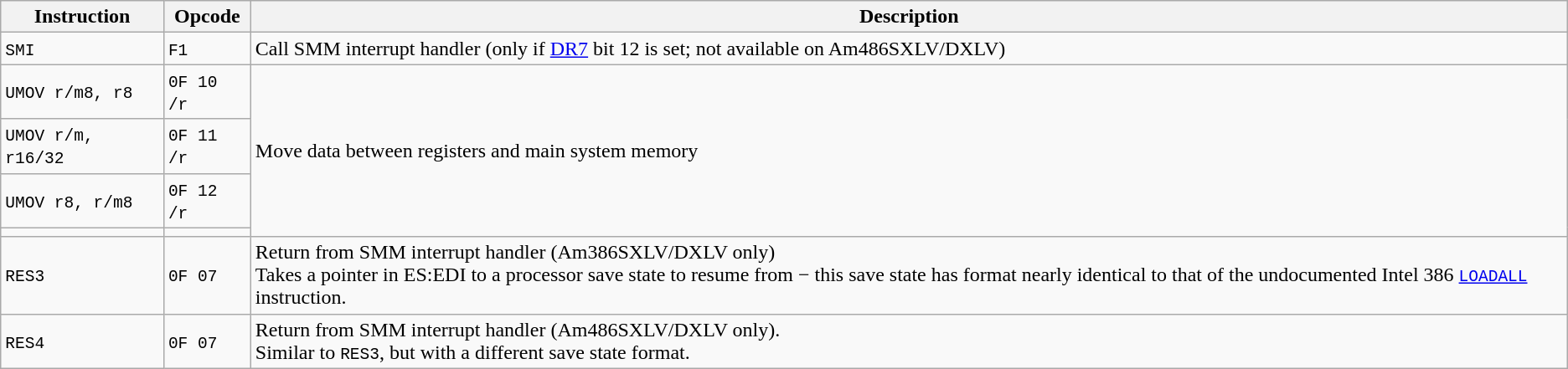<table class="wikitable">
<tr>
<th>Instruction</th>
<th>Opcode</th>
<th>Description</th>
</tr>
<tr>
<td><code>SMI</code></td>
<td><code>F1</code></td>
<td>Call SMM interrupt handler (only if <a href='#'>DR7</a> bit 12 is set; not available on Am486SXLV/DXLV)</td>
</tr>
<tr>
<td><code>UMOV r/m8, r8</code></td>
<td><code>0F 10 /r</code></td>
<td rowspan="4">Move data between registers and main system memory</td>
</tr>
<tr>
<td><code>UMOV r/m, r16/32</code></td>
<td><code>0F 11 /r</code></td>
</tr>
<tr>
<td><code>UMOV r8, r/m8</code></td>
<td><code>0F 12 /r</code></td>
</tr>
<tr>
<td></td>
<td></td>
</tr>
<tr>
<td><code>RES3</code></td>
<td><code>0F 07</code></td>
<td>Return from SMM interrupt handler (Am386SXLV/DXLV only)<br>Takes a pointer in ES:EDI to a processor save state to resume from − this save state has format nearly identical to that of the undocumented Intel 386 <code><a href='#'>LOADALL</a></code> instruction.</td>
</tr>
<tr>
<td><code>RES4</code></td>
<td><code>0F 07</code></td>
<td>Return from SMM interrupt handler (Am486SXLV/DXLV only).<br>Similar to <code>RES3</code>, but with a different save state format.</td>
</tr>
</table>
